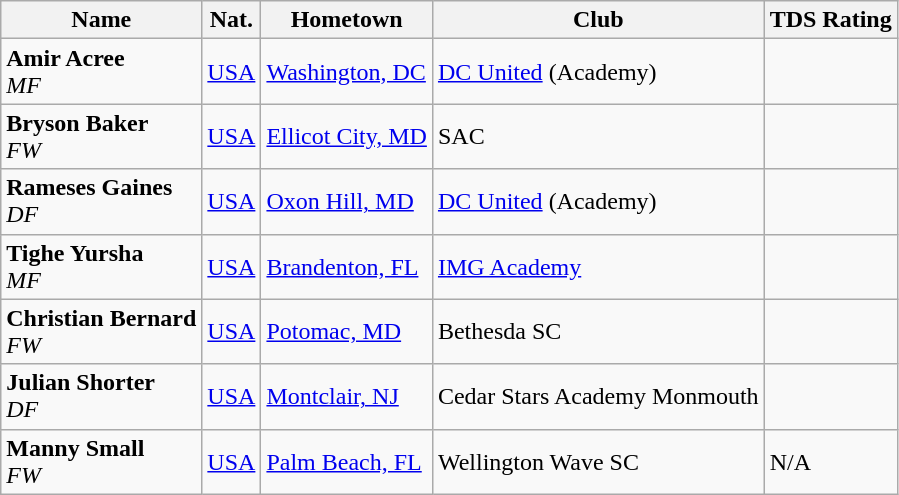<table class="wikitable">
<tr>
<th>Name</th>
<th>Nat.</th>
<th>Hometown</th>
<th>Club</th>
<th>TDS Rating</th>
</tr>
<tr>
<td><strong>Amir Acree</strong><br><em>MF</em></td>
<td><a href='#'>USA</a></td>
<td><a href='#'>Washington, DC</a></td>
<td><a href='#'>DC United</a> (Academy)</td>
<td></td>
</tr>
<tr>
<td><strong>Bryson Baker</strong><br><em>FW</em></td>
<td><a href='#'>USA</a></td>
<td><a href='#'>Ellicot City, MD</a></td>
<td>SAC</td>
<td></td>
</tr>
<tr>
<td><strong>Rameses Gaines</strong><br><em>DF</em></td>
<td><a href='#'>USA</a></td>
<td><a href='#'>Oxon Hill, MD</a></td>
<td><a href='#'>DC United</a> (Academy)</td>
<td></td>
</tr>
<tr>
<td><strong>Tighe Yursha</strong><br><em>MF</em></td>
<td><a href='#'>USA</a></td>
<td><a href='#'>Brandenton, FL</a></td>
<td><a href='#'>IMG Academy</a></td>
<td></td>
</tr>
<tr>
<td><strong>Christian Bernard</strong><br><em>FW</em></td>
<td><a href='#'>USA</a></td>
<td><a href='#'>Potomac, MD</a></td>
<td>Bethesda SC</td>
<td></td>
</tr>
<tr>
<td><strong>Julian Shorter</strong><br><em>DF</em></td>
<td><a href='#'>USA</a></td>
<td><a href='#'>Montclair, NJ</a></td>
<td>Cedar Stars Academy Monmouth</td>
<td></td>
</tr>
<tr>
<td><strong>Manny Small</strong><br><em>FW</em></td>
<td><a href='#'>USA</a></td>
<td><a href='#'>Palm Beach, FL</a></td>
<td>Wellington Wave SC</td>
<td>N/A</td>
</tr>
</table>
